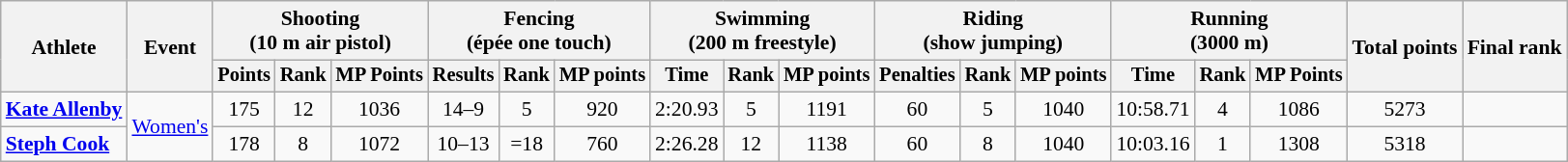<table class="wikitable" style="font-size:90%">
<tr>
<th rowspan="2">Athlete</th>
<th rowspan="2">Event</th>
<th colspan=3>Shooting<br><span>(10 m air pistol)</span></th>
<th colspan=3>Fencing<br><span>(épée one touch)</span></th>
<th colspan=3>Swimming<br><span>(200 m freestyle)</span></th>
<th colspan=3>Riding<br><span>(show jumping)</span></th>
<th colspan=3>Running<br><span>(3000 m)</span></th>
<th rowspan=2>Total points</th>
<th rowspan=2>Final rank</th>
</tr>
<tr style="font-size:95%">
<th>Points</th>
<th>Rank</th>
<th>MP Points</th>
<th>Results</th>
<th>Rank</th>
<th>MP points</th>
<th>Time</th>
<th>Rank</th>
<th>MP points</th>
<th>Penalties</th>
<th>Rank</th>
<th>MP points</th>
<th>Time</th>
<th>Rank</th>
<th>MP Points</th>
</tr>
<tr align=center>
<td align=left><strong><a href='#'>Kate Allenby</a></strong></td>
<td align=left rowspan=2><a href='#'>Women's</a></td>
<td>175</td>
<td>12</td>
<td>1036</td>
<td>14–9</td>
<td>5</td>
<td>920</td>
<td>2:20.93</td>
<td>5</td>
<td>1191</td>
<td>60</td>
<td>5</td>
<td>1040</td>
<td>10:58.71</td>
<td>4</td>
<td>1086</td>
<td>5273</td>
<td></td>
</tr>
<tr align=center>
<td align=left><strong><a href='#'>Steph Cook</a></strong></td>
<td>178</td>
<td>8</td>
<td>1072</td>
<td>10–13</td>
<td>=18</td>
<td>760</td>
<td>2:26.28</td>
<td>12</td>
<td>1138</td>
<td>60</td>
<td>8</td>
<td>1040</td>
<td>10:03.16</td>
<td>1</td>
<td>1308</td>
<td>5318</td>
<td></td>
</tr>
</table>
